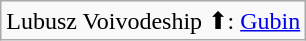<table class="wikitable" style="border-style: solid; padding:5px;" align="center">
<tr>
<td>Lubusz Voivodeship ⬆: <a href='#'>Gubin</a></td>
</tr>
</table>
